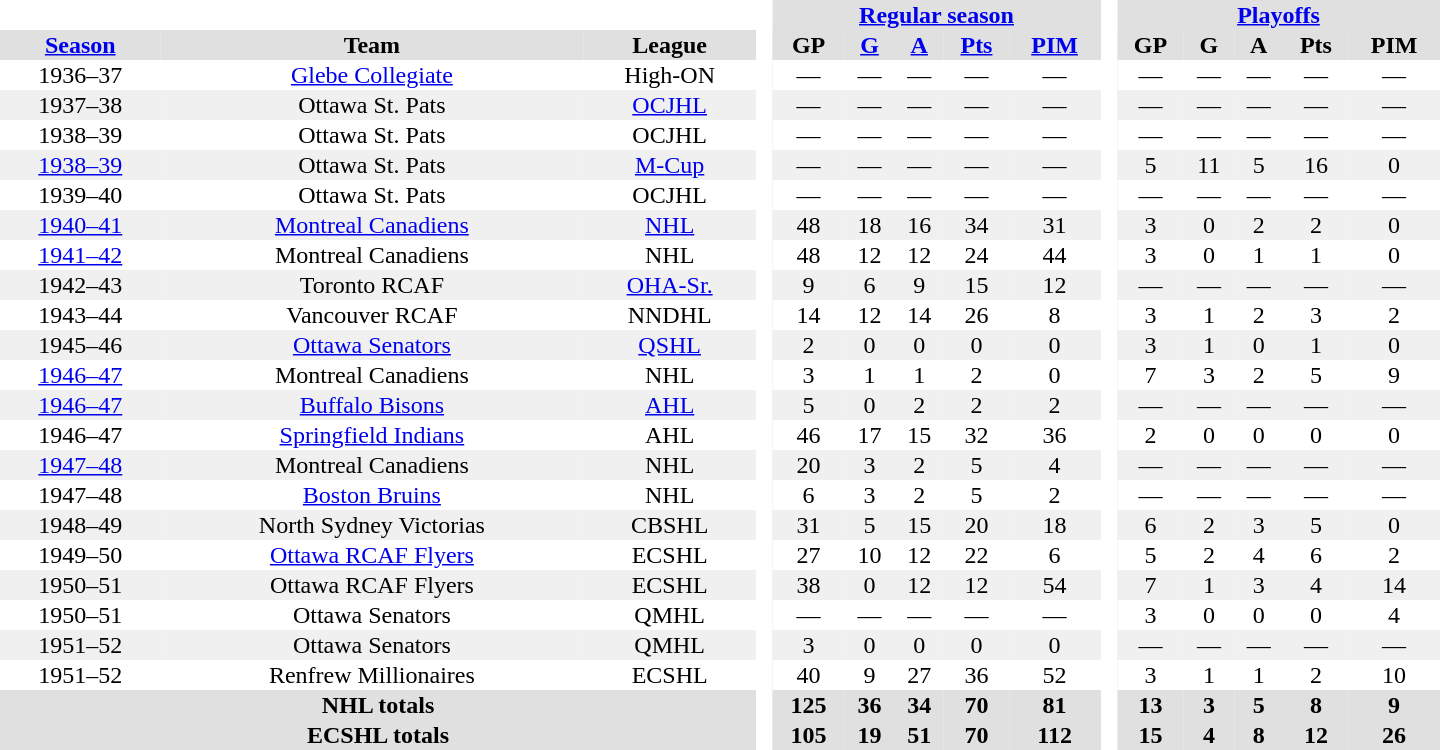<table border="0" cellpadding="1" cellspacing="0" style="text-align:center; width:60em">
<tr bgcolor="#e0e0e0">
<th colspan="3" bgcolor="#ffffff"> </th>
<th rowspan="99" bgcolor="#ffffff"> </th>
<th colspan="5"><a href='#'>Regular season</a></th>
<th rowspan="99" bgcolor="#ffffff"> </th>
<th colspan="5"><a href='#'>Playoffs</a></th>
</tr>
<tr bgcolor="#e0e0e0">
<th><a href='#'>Season</a></th>
<th>Team</th>
<th>League</th>
<th>GP</th>
<th><a href='#'>G</a></th>
<th><a href='#'>A</a></th>
<th><a href='#'>Pts</a></th>
<th><a href='#'>PIM</a></th>
<th>GP</th>
<th>G</th>
<th>A</th>
<th>Pts</th>
<th>PIM</th>
</tr>
<tr>
<td>1936–37</td>
<td><a href='#'>Glebe Collegiate</a></td>
<td>High-ON</td>
<td>—</td>
<td>—</td>
<td>—</td>
<td>—</td>
<td>—</td>
<td>—</td>
<td>—</td>
<td>—</td>
<td>—</td>
<td>—</td>
</tr>
<tr bgcolor="#f0f0f0">
<td>1937–38</td>
<td>Ottawa St. Pats</td>
<td><a href='#'>OCJHL</a></td>
<td>—</td>
<td>—</td>
<td>—</td>
<td>—</td>
<td>—</td>
<td>—</td>
<td>—</td>
<td>—</td>
<td>—</td>
<td>—</td>
</tr>
<tr>
<td>1938–39</td>
<td>Ottawa St. Pats</td>
<td>OCJHL</td>
<td>—</td>
<td>—</td>
<td>—</td>
<td>—</td>
<td>—</td>
<td>—</td>
<td>—</td>
<td>—</td>
<td>—</td>
<td>—</td>
</tr>
<tr bgcolor="#f0f0f0">
<td><a href='#'>1938–39</a></td>
<td>Ottawa St. Pats</td>
<td><a href='#'>M-Cup</a></td>
<td>—</td>
<td>—</td>
<td>—</td>
<td>—</td>
<td>—</td>
<td>5</td>
<td>11</td>
<td>5</td>
<td>16</td>
<td>0</td>
</tr>
<tr>
<td>1939–40</td>
<td>Ottawa St. Pats</td>
<td>OCJHL</td>
<td>—</td>
<td>—</td>
<td>—</td>
<td>—</td>
<td>—</td>
<td>—</td>
<td>—</td>
<td>—</td>
<td>—</td>
<td>—</td>
</tr>
<tr bgcolor="#f0f0f0">
<td><a href='#'>1940–41</a></td>
<td><a href='#'>Montreal Canadiens</a></td>
<td><a href='#'>NHL</a></td>
<td>48</td>
<td>18</td>
<td>16</td>
<td>34</td>
<td>31</td>
<td>3</td>
<td>0</td>
<td>2</td>
<td>2</td>
<td>0</td>
</tr>
<tr>
<td><a href='#'>1941–42</a></td>
<td>Montreal Canadiens</td>
<td>NHL</td>
<td>48</td>
<td>12</td>
<td>12</td>
<td>24</td>
<td>44</td>
<td>3</td>
<td>0</td>
<td>1</td>
<td>1</td>
<td>0</td>
</tr>
<tr bgcolor="#f0f0f0">
<td>1942–43</td>
<td>Toronto RCAF</td>
<td><a href='#'>OHA-Sr.</a></td>
<td>9</td>
<td>6</td>
<td>9</td>
<td>15</td>
<td>12</td>
<td>—</td>
<td>—</td>
<td>—</td>
<td>—</td>
<td>—</td>
</tr>
<tr>
<td>1943–44</td>
<td>Vancouver RCAF</td>
<td>NNDHL</td>
<td>14</td>
<td>12</td>
<td>14</td>
<td>26</td>
<td>8</td>
<td>3</td>
<td>1</td>
<td>2</td>
<td>3</td>
<td>2</td>
</tr>
<tr bgcolor="#f0f0f0">
<td>1945–46</td>
<td><a href='#'>Ottawa Senators</a></td>
<td><a href='#'>QSHL</a></td>
<td>2</td>
<td>0</td>
<td>0</td>
<td>0</td>
<td>0</td>
<td>3</td>
<td>1</td>
<td>0</td>
<td>1</td>
<td>0</td>
</tr>
<tr>
<td><a href='#'>1946–47</a></td>
<td>Montreal Canadiens</td>
<td>NHL</td>
<td>3</td>
<td>1</td>
<td>1</td>
<td>2</td>
<td>0</td>
<td>7</td>
<td>3</td>
<td>2</td>
<td>5</td>
<td>9</td>
</tr>
<tr bgcolor="#f0f0f0">
<td><a href='#'>1946–47</a></td>
<td><a href='#'>Buffalo Bisons</a></td>
<td><a href='#'>AHL</a></td>
<td>5</td>
<td>0</td>
<td>2</td>
<td>2</td>
<td>2</td>
<td>—</td>
<td>—</td>
<td>—</td>
<td>—</td>
<td>—</td>
</tr>
<tr>
<td>1946–47</td>
<td><a href='#'>Springfield Indians</a></td>
<td>AHL</td>
<td>46</td>
<td>17</td>
<td>15</td>
<td>32</td>
<td>36</td>
<td>2</td>
<td>0</td>
<td>0</td>
<td>0</td>
<td>0</td>
</tr>
<tr bgcolor="#f0f0f0">
<td><a href='#'>1947–48</a></td>
<td>Montreal Canadiens</td>
<td>NHL</td>
<td>20</td>
<td>3</td>
<td>2</td>
<td>5</td>
<td>4</td>
<td>—</td>
<td>—</td>
<td>—</td>
<td>—</td>
<td>—</td>
</tr>
<tr>
<td>1947–48</td>
<td><a href='#'>Boston Bruins</a></td>
<td>NHL</td>
<td>6</td>
<td>3</td>
<td>2</td>
<td>5</td>
<td>2</td>
<td>—</td>
<td>—</td>
<td>—</td>
<td>—</td>
<td>—</td>
</tr>
<tr bgcolor="#f0f0f0">
<td>1948–49</td>
<td>North Sydney Victorias</td>
<td>CBSHL</td>
<td>31</td>
<td>5</td>
<td>15</td>
<td>20</td>
<td>18</td>
<td>6</td>
<td>2</td>
<td>3</td>
<td>5</td>
<td>0</td>
</tr>
<tr>
<td>1949–50</td>
<td><a href='#'>Ottawa RCAF Flyers</a></td>
<td>ECSHL</td>
<td>27</td>
<td>10</td>
<td>12</td>
<td>22</td>
<td>6</td>
<td>5</td>
<td>2</td>
<td>4</td>
<td>6</td>
<td>2</td>
</tr>
<tr bgcolor="#f0f0f0">
<td>1950–51</td>
<td>Ottawa RCAF Flyers</td>
<td>ECSHL</td>
<td>38</td>
<td>0</td>
<td>12</td>
<td>12</td>
<td>54</td>
<td>7</td>
<td>1</td>
<td>3</td>
<td>4</td>
<td>14</td>
</tr>
<tr>
<td>1950–51</td>
<td>Ottawa Senators</td>
<td>QMHL</td>
<td>—</td>
<td>—</td>
<td>—</td>
<td>—</td>
<td>—</td>
<td>3</td>
<td>0</td>
<td>0</td>
<td>0</td>
<td>4</td>
</tr>
<tr bgcolor="#f0f0f0">
<td>1951–52</td>
<td>Ottawa Senators</td>
<td>QMHL</td>
<td>3</td>
<td>0</td>
<td>0</td>
<td>0</td>
<td>0</td>
<td>—</td>
<td>—</td>
<td>—</td>
<td>—</td>
<td>—</td>
</tr>
<tr>
<td>1951–52</td>
<td>Renfrew Millionaires</td>
<td>ECSHL</td>
<td>40</td>
<td>9</td>
<td>27</td>
<td>36</td>
<td>52</td>
<td>3</td>
<td>1</td>
<td>1</td>
<td>2</td>
<td>10</td>
</tr>
<tr bgcolor="#e0e0e0">
<th colspan="3">NHL totals</th>
<th>125</th>
<th>36</th>
<th>34</th>
<th>70</th>
<th>81</th>
<th>13</th>
<th>3</th>
<th>5</th>
<th>8</th>
<th>9</th>
</tr>
<tr bgcolor="#e0e0e0">
<th colspan="3">ECSHL totals</th>
<th>105</th>
<th>19</th>
<th>51</th>
<th>70</th>
<th>112</th>
<th>15</th>
<th>4</th>
<th>8</th>
<th>12</th>
<th>26</th>
</tr>
</table>
